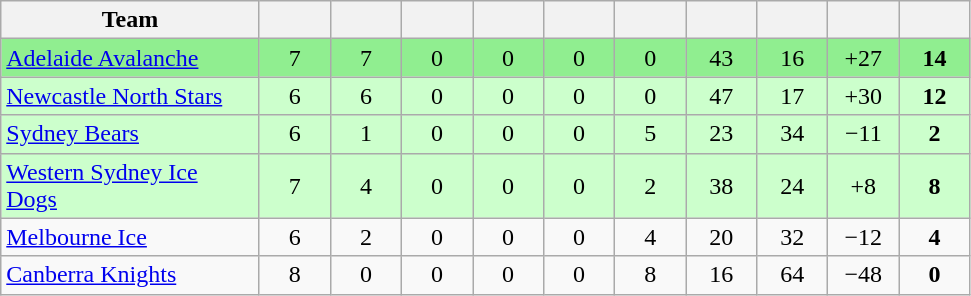<table class="wikitable" style="text-align:center;">
<tr>
<th width=165>Team</th>
<th width=40></th>
<th width=40></th>
<th width=40></th>
<th width=40></th>
<th width=40></th>
<th width=40></th>
<th width=40></th>
<th width=40></th>
<th width=40></th>
<th width=40></th>
</tr>
<tr style="background:#90EE90;">
<td style="text-align:left;"><a href='#'>Adelaide Avalanche</a></td>
<td>7</td>
<td>7</td>
<td>0</td>
<td>0</td>
<td>0</td>
<td>0</td>
<td>43</td>
<td>16</td>
<td>+27</td>
<td><strong>14</strong></td>
</tr>
<tr style="background:#ccffcc;">
<td style="text-align:left;"><a href='#'>Newcastle North Stars</a></td>
<td>6</td>
<td>6</td>
<td>0</td>
<td>0</td>
<td>0</td>
<td>0</td>
<td>47</td>
<td>17</td>
<td>+30</td>
<td><strong>12</strong></td>
</tr>
<tr style="background:#ccffcc;">
<td style="text-align:left;"><a href='#'>Sydney Bears</a></td>
<td>6</td>
<td>1</td>
<td>0</td>
<td>0</td>
<td>0</td>
<td>5</td>
<td>23</td>
<td>34</td>
<td>−11</td>
<td><strong>2</strong></td>
</tr>
<tr style="background:#ccffcc;">
<td style="text-align:left;"><a href='#'>Western Sydney Ice Dogs</a></td>
<td>7</td>
<td>4</td>
<td>0</td>
<td>0</td>
<td>0</td>
<td>2</td>
<td>38</td>
<td>24</td>
<td>+8</td>
<td><strong>8</strong></td>
</tr>
<tr>
<td style="text-align:left;"><a href='#'>Melbourne Ice</a></td>
<td>6</td>
<td>2</td>
<td>0</td>
<td>0</td>
<td>0</td>
<td>4</td>
<td>20</td>
<td>32</td>
<td>−12</td>
<td><strong>4</strong></td>
</tr>
<tr>
<td style="text-align:left;"><a href='#'>Canberra Knights</a></td>
<td>8</td>
<td>0</td>
<td>0</td>
<td>0</td>
<td>0</td>
<td>8</td>
<td>16</td>
<td>64</td>
<td>−48</td>
<td><strong>0</strong></td>
</tr>
</table>
